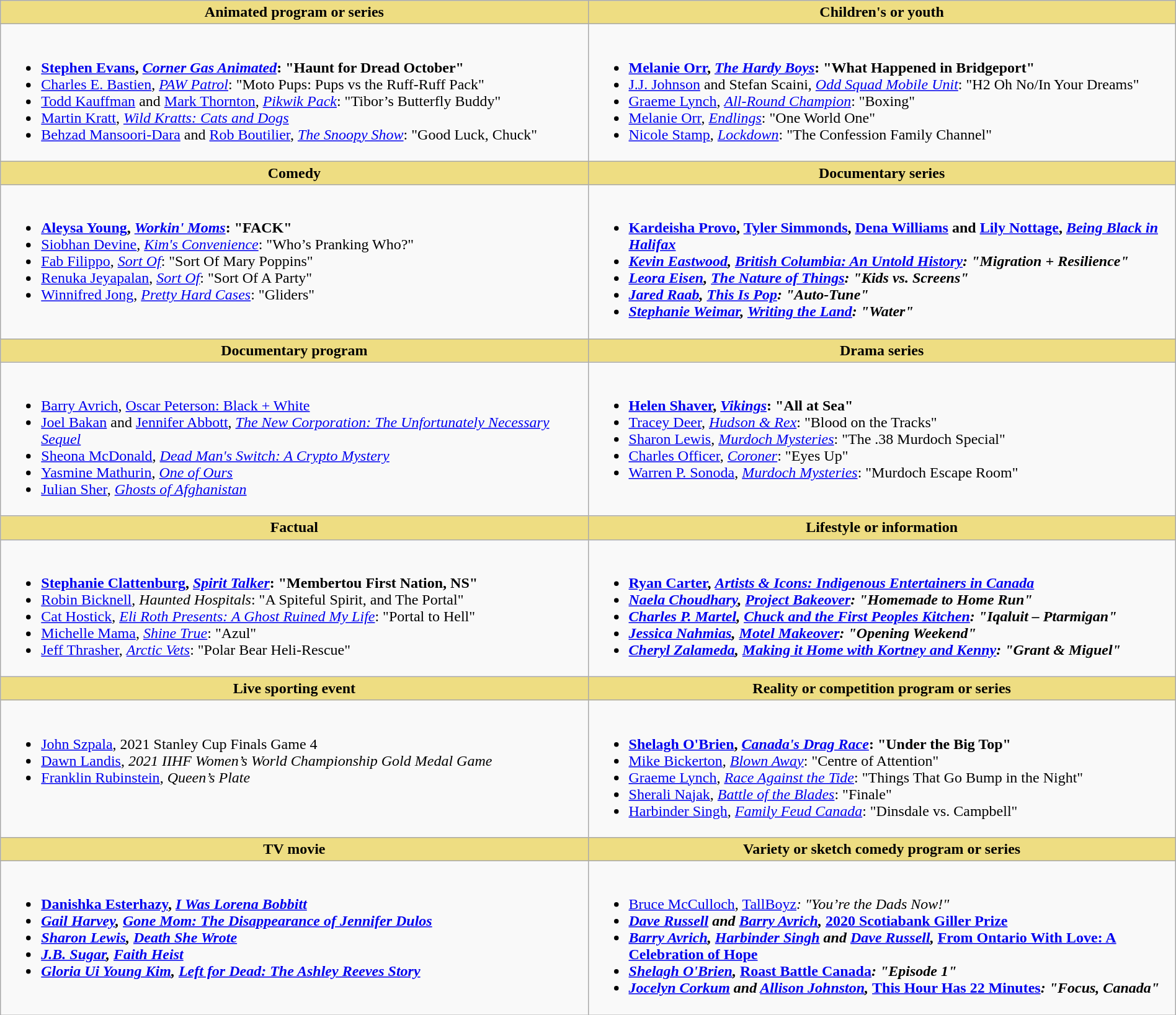<table class=wikitable width="100%">
<tr>
<th style="background:#EEDD82; width:50%">Animated program or series</th>
<th style="background:#EEDD82; width:50%">Children's or youth</th>
</tr>
<tr>
<td valign="top"><br><ul><li> <strong><a href='#'>Stephen Evans</a>, <em><a href='#'>Corner Gas Animated</a></em>: "Haunt for Dread October"</strong></li><li><a href='#'>Charles E. Bastien</a>, <em><a href='#'>PAW Patrol</a></em>: "Moto Pups: Pups vs the Ruff-Ruff Pack"</li><li><a href='#'>Todd Kauffman</a> and <a href='#'>Mark Thornton</a>, <em><a href='#'>Pikwik Pack</a></em>: "Tibor’s Butterfly Buddy"</li><li><a href='#'>Martin Kratt</a>, <em><a href='#'>Wild Kratts: Cats and Dogs</a></em></li><li><a href='#'>Behzad Mansoori-Dara</a> and <a href='#'>Rob Boutilier</a>, <em><a href='#'>The Snoopy Show</a></em>: "Good Luck, Chuck"</li></ul></td>
<td valign="top"><br><ul><li> <strong><a href='#'>Melanie Orr</a>, <em><a href='#'>The Hardy Boys</a></em>: "What Happened in Bridgeport"</strong></li><li><a href='#'>J.J. Johnson</a> and Stefan Scaini, <em><a href='#'>Odd Squad Mobile Unit</a></em>: "H2 Oh No/In Your Dreams"</li><li><a href='#'>Graeme Lynch</a>, <em><a href='#'>All-Round Champion</a></em>: "Boxing"</li><li><a href='#'>Melanie Orr</a>, <em><a href='#'>Endlings</a></em>: "One World One"</li><li><a href='#'>Nicole Stamp</a>, <em><a href='#'>Lockdown</a></em>: "The Confession Family Channel"</li></ul></td>
</tr>
<tr>
<th style="background:#EEDD82; width:50%">Comedy</th>
<th style="background:#EEDD82; width:50%">Documentary series</th>
</tr>
<tr>
<td valign="top"><br><ul><li> <strong><a href='#'>Aleysa Young</a>, <em><a href='#'>Workin' Moms</a></em>: "FACK"</strong></li><li><a href='#'>Siobhan Devine</a>, <em><a href='#'>Kim's Convenience</a></em>: "Who’s Pranking Who?"</li><li><a href='#'>Fab Filippo</a>, <em><a href='#'>Sort Of</a></em>: "Sort Of Mary Poppins"</li><li><a href='#'>Renuka Jeyapalan</a>, <em><a href='#'>Sort Of</a></em>: "Sort Of A Party"</li><li><a href='#'>Winnifred Jong</a>, <em><a href='#'>Pretty Hard Cases</a></em>: "Gliders"</li></ul></td>
<td valign="top"><br><ul><li> <strong><a href='#'>Kardeisha Provo</a>, <a href='#'>Tyler Simmonds</a>, <a href='#'>Dena Williams</a> and <a href='#'>Lily Nottage</a>, <em><a href='#'>Being Black in Halifax</a><strong><em></li><li><a href='#'>Kevin Eastwood</a>, </em><a href='#'>British Columbia: An Untold History</a><em>: "Migration + Resilience"</li><li><a href='#'>Leora Eisen</a>, </em><a href='#'>The Nature of Things</a><em>: "Kids vs. Screens"</li><li><a href='#'>Jared Raab</a>, </em><a href='#'>This Is Pop</a><em>: "Auto-Tune"</li><li><a href='#'>Stephanie Weimar</a>, </em><a href='#'>Writing the Land</a><em>: "Water"</li></ul></td>
</tr>
<tr>
<th style="background:#EEDD82; width:50%">Documentary program</th>
<th style="background:#EEDD82; width:50%">Drama series</th>
</tr>
<tr>
<td valign="top"><br><ul><li> </strong><a href='#'>Barry Avrich</a>, </em><a href='#'>Oscar Peterson: Black + White</a></em></strong></li><li><a href='#'>Joel Bakan</a> and <a href='#'>Jennifer Abbott</a>, <em><a href='#'>The New Corporation: The Unfortunately Necessary Sequel</a></em></li><li><a href='#'>Sheona McDonald</a>, <em><a href='#'>Dead Man's Switch: A Crypto Mystery</a></em></li><li><a href='#'>Yasmine Mathurin</a>, <em><a href='#'>One of Ours</a></em></li><li><a href='#'>Julian Sher</a>, <em><a href='#'>Ghosts of Afghanistan</a></em></li></ul></td>
<td valign="top"><br><ul><li> <strong><a href='#'>Helen Shaver</a>, <em><a href='#'>Vikings</a></em>: "All at Sea"</strong></li><li><a href='#'>Tracey Deer</a>, <em><a href='#'>Hudson & Rex</a></em>: "Blood on the Tracks"</li><li><a href='#'>Sharon Lewis</a>, <em><a href='#'>Murdoch Mysteries</a></em>: "The .38 Murdoch Special"</li><li><a href='#'>Charles Officer</a>, <em><a href='#'>Coroner</a></em>: "Eyes Up"</li><li><a href='#'>Warren P. Sonoda</a>, <em><a href='#'>Murdoch Mysteries</a></em>: "Murdoch Escape Room"</li></ul></td>
</tr>
<tr>
<th style="background:#EEDD82; width:50%">Factual</th>
<th style="background:#EEDD82; width:50%">Lifestyle or information</th>
</tr>
<tr>
<td valign="top"><br><ul><li> <strong><a href='#'>Stephanie Clattenburg</a>, <em><a href='#'>Spirit Talker</a></em>: "Membertou First Nation, NS"</strong></li><li><a href='#'>Robin Bicknell</a>, <em>Haunted Hospitals</em>: "A Spiteful Spirit, and The Portal"</li><li><a href='#'>Cat Hostick</a>, <em><a href='#'>Eli Roth Presents: A Ghost Ruined My Life</a></em>: "Portal to Hell"</li><li><a href='#'>Michelle Mama</a>, <em><a href='#'>Shine True</a></em>: "Azul"</li><li><a href='#'>Jeff Thrasher</a>, <em><a href='#'>Arctic Vets</a></em>: "Polar Bear Heli-Rescue"</li></ul></td>
<td valign="top"><br><ul><li> <strong><a href='#'>Ryan Carter</a>, <em><a href='#'>Artists & Icons: Indigenous Entertainers in Canada</a><strong><em></li><li><a href='#'>Naela Choudhary</a>, </em><a href='#'>Project Bakeover</a><em>: "Homemade to Home Run"</li><li><a href='#'>Charles P. Martel</a>, </em><a href='#'>Chuck and the First Peoples Kitchen</a><em>: "Iqaluit – Ptarmigan"</li><li><a href='#'>Jessica Nahmias</a>, </em><a href='#'>Motel Makeover</a><em>: "Opening Weekend"</li><li><a href='#'>Cheryl Zalameda</a>, </em><a href='#'>Making it Home with Kortney and Kenny</a><em>: "Grant & Miguel"</li></ul></td>
</tr>
<tr>
<th style="background:#EEDD82; width:50%">Live sporting event</th>
<th style="background:#EEDD82; width:50%">Reality or competition program or series</th>
</tr>
<tr>
<td valign="top"><br><ul><li> </strong><a href='#'>John Szpala</a>, </em>2021 Stanley Cup Finals Game 4</em></strong></li><li><a href='#'>Dawn Landis</a>, <em>2021 IIHF Women’s World Championship Gold Medal Game</em></li><li><a href='#'>Franklin Rubinstein</a>, <em>Queen’s Plate</em></li></ul></td>
<td valign="top"><br><ul><li> <strong><a href='#'>Shelagh O'Brien</a>, <em><a href='#'>Canada's Drag Race</a></em>: "Under the Big Top"</strong></li><li><a href='#'>Mike Bickerton</a>, <em><a href='#'>Blown Away</a></em>: "Centre of Attention"</li><li><a href='#'>Graeme Lynch</a>, <em><a href='#'>Race Against the Tide</a></em>: "Things That Go Bump in the Night"</li><li><a href='#'>Sherali Najak</a>, <em><a href='#'>Battle of the Blades</a></em>: "Finale"</li><li><a href='#'>Harbinder Singh</a>, <em><a href='#'>Family Feud Canada</a></em>: "Dinsdale vs. Campbell"</li></ul></td>
</tr>
<tr>
<th style="background:#EEDD82; width:50%">TV movie</th>
<th style="background:#EEDD82; width:50%">Variety or sketch comedy program or series</th>
</tr>
<tr>
<td valign="top"><br><ul><li> <strong><a href='#'>Danishka Esterhazy</a>, <em><a href='#'>I Was Lorena Bobbitt</a><strong><em></li><li><a href='#'>Gail Harvey</a>, </em><a href='#'>Gone Mom: The Disappearance of Jennifer Dulos</a><em></li><li><a href='#'>Sharon Lewis</a>, </em><a href='#'>Death She Wrote</a><em></li><li><a href='#'>J.B. Sugar</a>, </em><a href='#'>Faith Heist</a><em></li><li><a href='#'>Gloria Ui Young Kim</a>, </em><a href='#'>Left for Dead: The Ashley Reeves Story</a><em></li></ul></td>
<td valign="top"><br><ul><li> </strong><a href='#'>Bruce McCulloch</a>, </em><a href='#'>TallBoyz</a><em>: "You’re the Dads Now!"<strong></li><li><a href='#'>Dave Russell</a> and <a href='#'>Barry Avrich</a>, </em><a href='#'>2020 Scotiabank Giller Prize</a><em></li><li><a href='#'>Barry Avrich</a>, <a href='#'>Harbinder Singh</a> and <a href='#'>Dave Russell</a>, </em><a href='#'>From Ontario With Love: A Celebration of Hope</a><em></li><li><a href='#'>Shelagh O'Brien</a>, </em><a href='#'>Roast Battle Canada</a><em>: "Episode 1"</li><li><a href='#'>Jocelyn Corkum</a> and <a href='#'>Allison Johnston</a>, </em><a href='#'>This Hour Has 22 Minutes</a><em>: "Focus, Canada"</li></ul></td>
</tr>
</table>
